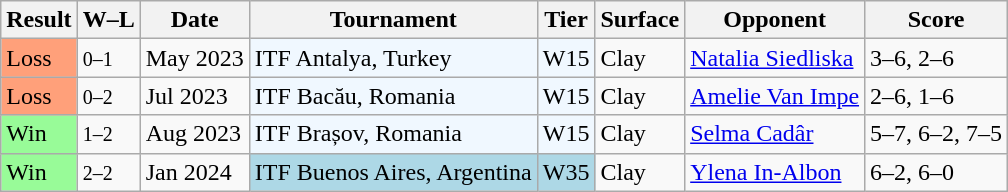<table class="sortable wikitable">
<tr>
<th>Result</th>
<th class="unsortable">W–L</th>
<th>Date</th>
<th>Tournament</th>
<th>Tier</th>
<th>Surface</th>
<th>Opponent</th>
<th class="unsortable">Score</th>
</tr>
<tr>
<td bgcolor="FFA07A">Loss</td>
<td><small>0–1</small></td>
<td>May 2023</td>
<td style="background:#f0f8ff;">ITF Antalya, Turkey</td>
<td style="background:#f0f8ff;">W15</td>
<td>Clay</td>
<td> <a href='#'>Natalia Siedliska</a></td>
<td>3–6, 2–6</td>
</tr>
<tr>
<td bgcolor="FFA07A">Loss</td>
<td><small>0–2</small></td>
<td>Jul 2023</td>
<td style="background:#f0f8ff;">ITF Bacău, Romania</td>
<td style="background:#f0f8ff;">W15</td>
<td>Clay</td>
<td> <a href='#'>Amelie Van Impe</a></td>
<td>2–6, 1–6</td>
</tr>
<tr>
<td bgcolor="98FB98">Win</td>
<td><small>1–2</small></td>
<td>Aug 2023</td>
<td style="background:#f0f8ff;">ITF Brașov, Romania</td>
<td style="background:#f0f8ff;">W15</td>
<td>Clay</td>
<td> <a href='#'>Selma Cadâr</a></td>
<td>5–7, 6–2, 7–5</td>
</tr>
<tr>
<td bgcolor="98FB98">Win</td>
<td><small>2–2</small></td>
<td>Jan 2024</td>
<td style="background:lightblue;">ITF Buenos Aires, Argentina</td>
<td style="background:lightblue;">W35</td>
<td>Clay</td>
<td> <a href='#'>Ylena In-Albon</a></td>
<td>6–2, 6–0</td>
</tr>
</table>
